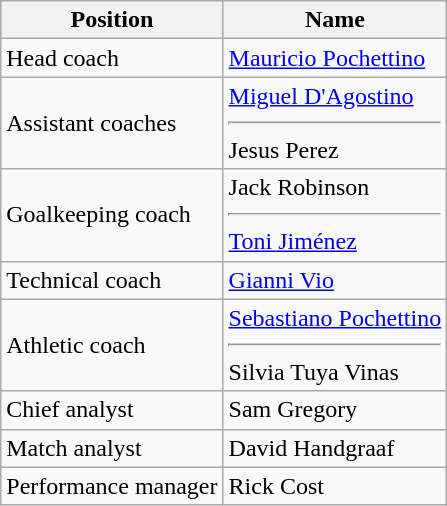<table class="wikitable">
<tr>
<th>Position</th>
<th>Name</th>
</tr>
<tr>
<td>Head coach</td>
<td> <a href='#'>Mauricio Pochettino</a></td>
</tr>
<tr>
<td>Assistant coaches</td>
<td> <a href='#'>Miguel D'Agostino</a><hr> Jesus Perez</td>
</tr>
<tr>
<td>Goalkeeping coach</td>
<td> Jack Robinson<hr> <a href='#'>Toni Jiménez</a></td>
</tr>
<tr>
<td>Technical coach</td>
<td> <a href='#'>Gianni Vio</a></td>
</tr>
<tr>
<td>Athletic coach</td>
<td> <a href='#'>Sebastiano Pochettino</a><hr> Silvia Tuya Vinas</td>
</tr>
<tr>
<td>Chief analyst</td>
<td> Sam Gregory</td>
</tr>
<tr>
<td>Match analyst</td>
<td> David Handgraaf</td>
</tr>
<tr>
<td>Performance manager</td>
<td> Rick Cost</td>
</tr>
</table>
